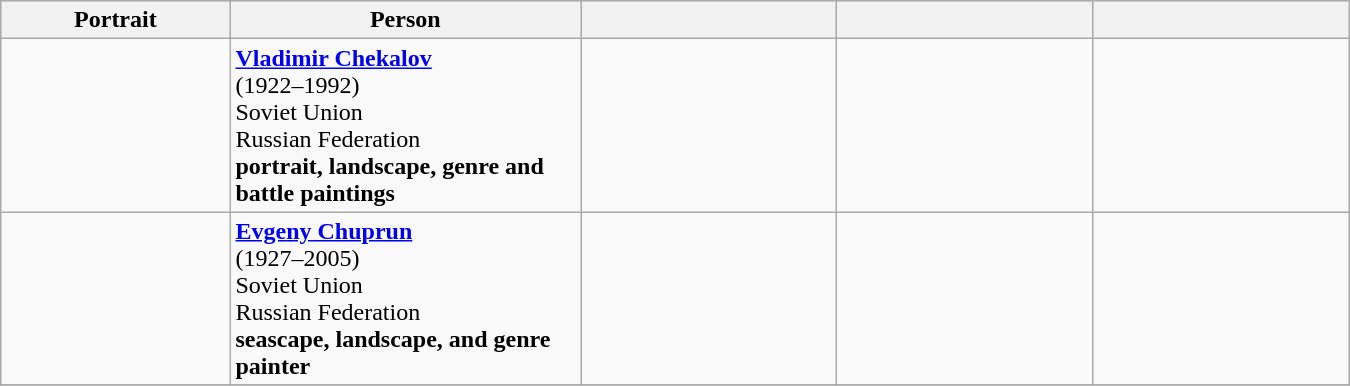<table class="wikitable" width=900pt>
<tr bgcolor="#cccccc">
<th width=17%>Portrait</th>
<th width=26%>Person</th>
<th width=19%></th>
<th width=19%></th>
<th width=19%></th>
</tr>
<tr>
<td align=center></td>
<td><strong><a href='#'>Vladimir Chekalov</a></strong> <br>(1922–1992)<br>Soviet Union<br>Russian Federation<br><strong>portrait, landscape, genre and battle paintings</strong></td>
<td align=center></td>
<td align=center></td>
<td align=center></td>
</tr>
<tr>
<td align=center></td>
<td><strong><a href='#'>Evgeny Chuprun</a></strong> <br>(1927–2005)<br>Soviet Union<br>Russian Federation<br><strong>seascape, landscape, and genre painter</strong></td>
<td align=center></td>
<td align=center></td>
<td align=center></td>
</tr>
<tr>
</tr>
</table>
